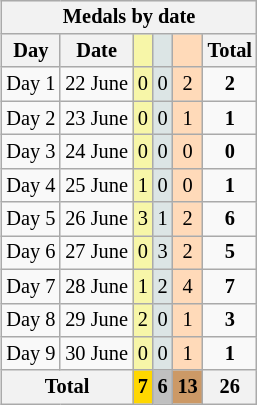<table class=wikitable style="text-align:center;font-size:85%;float:right;clear:right;">
<tr bgcolor=efefef>
<th colspan=6><strong>Medals by date</strong></th>
</tr>
<tr>
<th>Day</th>
<th>Date</th>
<td bgcolor=#f7f6a8></td>
<td bgcolor=#dce5e5></td>
<td bgcolor=#ffdab9></td>
<th>Total</th>
</tr>
<tr>
<td>Day 1</td>
<td>22 June</td>
<td bgcolor=F7F6A8>0</td>
<td bgcolor=DCE5E5>0</td>
<td bgcolor=FFDAB9>2</td>
<td><strong>2</strong></td>
</tr>
<tr>
<td>Day 2</td>
<td>23 June</td>
<td bgcolor=F7F6A8>0</td>
<td bgcolor=DCE5E5>0</td>
<td bgcolor=FFDAB9>1</td>
<td><strong>1</strong></td>
</tr>
<tr>
<td>Day 3</td>
<td>24 June</td>
<td bgcolor=F7F6A8>0</td>
<td bgcolor=DCE5E5>0</td>
<td bgcolor=FFDAB9>0</td>
<td><strong>0</strong></td>
</tr>
<tr>
<td>Day 4</td>
<td>25 June</td>
<td bgcolor=F7F6A8>1</td>
<td bgcolor=DCE5E5>0</td>
<td bgcolor=FFDAB9>0</td>
<td><strong>1</strong></td>
</tr>
<tr>
<td>Day 5</td>
<td>26 June</td>
<td bgcolor=F7F6A8>3</td>
<td bgcolor=DCE5E5>1</td>
<td bgcolor=FFDAB9>2</td>
<td><strong>6</strong></td>
</tr>
<tr>
<td>Day 6</td>
<td>27 June</td>
<td bgcolor=F7F6A8>0</td>
<td bgcolor=DCE5E5>3</td>
<td bgcolor=FFDAB9>2</td>
<td><strong>5</strong></td>
</tr>
<tr>
<td>Day 7</td>
<td>28 June</td>
<td bgcolor=F7F6A8>1</td>
<td bgcolor=DCE5E5>2</td>
<td bgcolor=FFDAB9>4</td>
<td><strong>7</strong></td>
</tr>
<tr>
<td>Day 8</td>
<td>29 June</td>
<td bgcolor=F7F6A8>2</td>
<td bgcolor=DCE5E5>0</td>
<td bgcolor=FFDAB9>1</td>
<td><strong>3</strong></td>
</tr>
<tr>
<td>Day 9</td>
<td>30 June</td>
<td bgcolor=F7F6A8>0</td>
<td bgcolor=DCE5E5>0</td>
<td bgcolor=FFDAB9>1</td>
<td><strong>1</strong></td>
</tr>
<tr>
<th colspan=2>Total</th>
<th style="background:gold">7</th>
<th style="background:silver">6</th>
<th style="background:#c96">13</th>
<th>26</th>
</tr>
</table>
